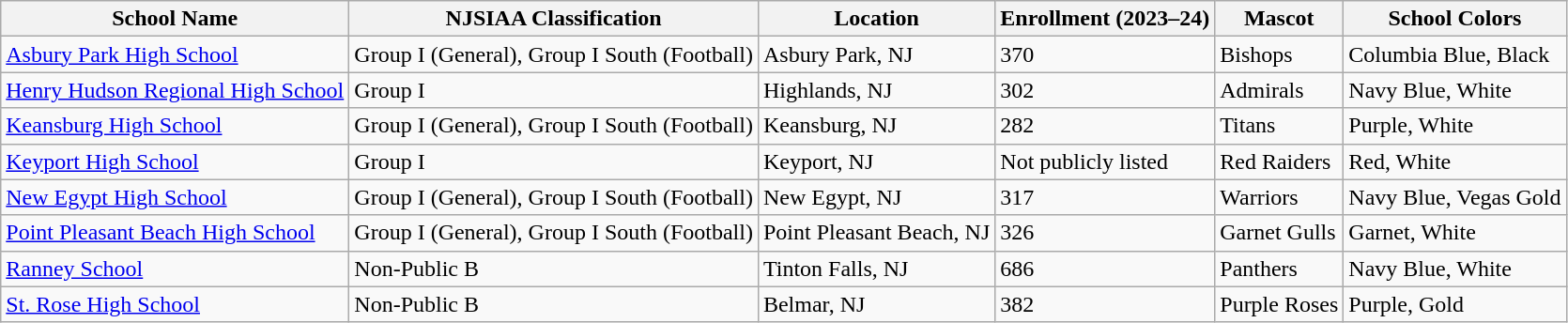<table class="wikitable sortable">
<tr>
<th>School Name</th>
<th>NJSIAA Classification</th>
<th>Location</th>
<th>Enrollment (2023–24)</th>
<th>Mascot</th>
<th>School Colors</th>
</tr>
<tr>
<td><a href='#'>Asbury Park High School</a></td>
<td>Group I (General), Group I South (Football)</td>
<td>Asbury Park, NJ</td>
<td>370</td>
<td>Bishops</td>
<td> Columbia Blue,  Black</td>
</tr>
<tr>
<td><a href='#'>Henry Hudson Regional High School</a></td>
<td>Group I</td>
<td>Highlands, NJ</td>
<td>302</td>
<td>Admirals</td>
<td> Navy Blue,  White</td>
</tr>
<tr>
<td><a href='#'>Keansburg High School</a></td>
<td>Group I (General), Group I South (Football)</td>
<td>Keansburg, NJ</td>
<td>282</td>
<td>Titans</td>
<td> Purple,  White</td>
</tr>
<tr>
<td><a href='#'>Keyport High School</a></td>
<td>Group I</td>
<td>Keyport, NJ</td>
<td>Not publicly listed</td>
<td>Red Raiders</td>
<td> Red,  White</td>
</tr>
<tr>
<td><a href='#'>New Egypt High School</a></td>
<td>Group I (General), Group I South (Football)</td>
<td>New Egypt, NJ</td>
<td>317</td>
<td>Warriors</td>
<td> Navy Blue,  Vegas Gold</td>
</tr>
<tr>
<td><a href='#'>Point Pleasant Beach High School</a></td>
<td>Group I (General), Group I South (Football)</td>
<td>Point Pleasant Beach, NJ</td>
<td>326</td>
<td>Garnet Gulls</td>
<td> Garnet,  White</td>
</tr>
<tr>
<td><a href='#'>Ranney School</a></td>
<td>Non-Public B</td>
<td>Tinton Falls, NJ</td>
<td>686</td>
<td>Panthers</td>
<td> Navy Blue,  White</td>
</tr>
<tr>
<td><a href='#'>St. Rose High School</a></td>
<td>Non-Public B</td>
<td>Belmar, NJ</td>
<td>382</td>
<td>Purple Roses</td>
<td> Purple,  Gold</td>
</tr>
</table>
